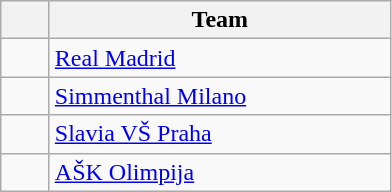<table class="wikitable" style="text-align:center">
<tr>
<th width=25></th>
<th width=220>Team</th>
</tr>
<tr>
<td></td>
<td align=left> <a href='#'>Real Madrid</a></td>
</tr>
<tr>
<td></td>
<td align=left> <a href='#'>Simmenthal Milano</a></td>
</tr>
<tr>
<td></td>
<td align=left> <a href='#'>Slavia VŠ Praha</a></td>
</tr>
<tr>
<td></td>
<td align=left> <a href='#'>AŠK Olimpija</a></td>
</tr>
</table>
